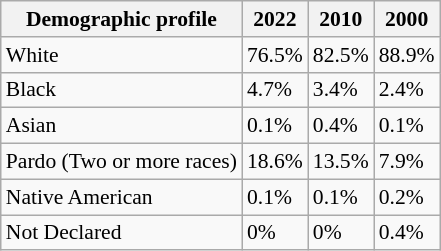<table class="wikitable sortable collapsible" style="font-size: 90%;">
<tr>
<th>Demographic profile</th>
<th>2022</th>
<th>2010</th>
<th>2000</th>
</tr>
<tr>
<td>White</td>
<td>76.5%</td>
<td>82.5%</td>
<td>88.9%</td>
</tr>
<tr>
<td>Black</td>
<td>4.7%</td>
<td>3.4%</td>
<td>2.4%</td>
</tr>
<tr>
<td>Asian</td>
<td>0.1%</td>
<td>0.4%</td>
<td>0.1%</td>
</tr>
<tr>
<td>Pardo (Two or more races)</td>
<td>18.6%</td>
<td>13.5%</td>
<td>7.9%</td>
</tr>
<tr>
<td>Native American</td>
<td>0.1%</td>
<td>0.1%</td>
<td>0.2%</td>
</tr>
<tr>
<td>Not Declared</td>
<td>0%</td>
<td>0%</td>
<td>0.4%</td>
</tr>
</table>
